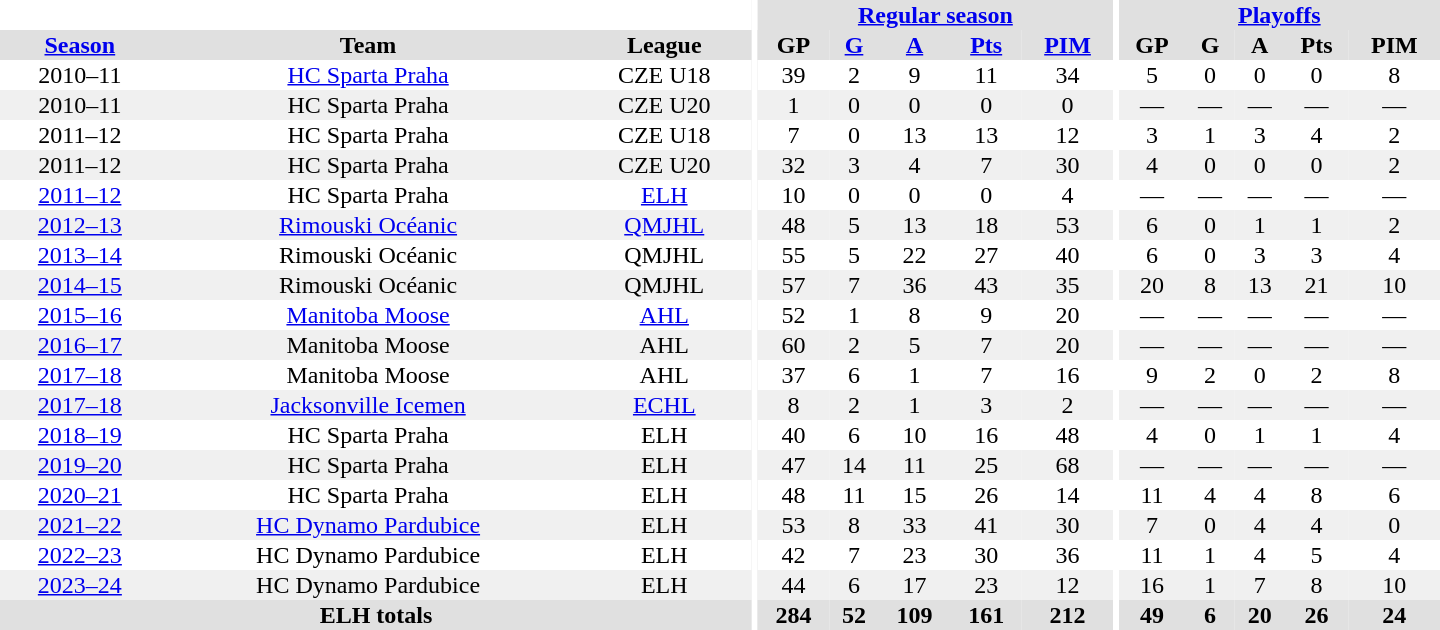<table border="0" cellpadding="1" cellspacing="0" style="text-align:center; width:60em">
<tr bgcolor="#e0e0e0">
<th colspan="3" bgcolor="#ffffff"></th>
<th rowspan="99" bgcolor="#ffffff"></th>
<th colspan="5"><a href='#'>Regular season</a></th>
<th rowspan="99" bgcolor="#ffffff"></th>
<th colspan="5"><a href='#'>Playoffs</a></th>
</tr>
<tr bgcolor="#e0e0e0">
<th><a href='#'>Season</a></th>
<th>Team</th>
<th>League</th>
<th>GP</th>
<th><a href='#'>G</a></th>
<th><a href='#'>A</a></th>
<th><a href='#'>Pts</a></th>
<th><a href='#'>PIM</a></th>
<th>GP</th>
<th>G</th>
<th>A</th>
<th>Pts</th>
<th>PIM</th>
</tr>
<tr>
<td>2010–11</td>
<td><a href='#'>HC Sparta Praha</a></td>
<td>CZE U18</td>
<td>39</td>
<td>2</td>
<td>9</td>
<td>11</td>
<td>34</td>
<td>5</td>
<td>0</td>
<td>0</td>
<td>0</td>
<td>8</td>
</tr>
<tr bgcolor="#f0f0f0">
<td>2010–11</td>
<td>HC Sparta Praha</td>
<td>CZE U20</td>
<td>1</td>
<td>0</td>
<td>0</td>
<td>0</td>
<td>0</td>
<td>—</td>
<td>—</td>
<td>—</td>
<td>—</td>
<td>—</td>
</tr>
<tr>
<td>2011–12</td>
<td>HC Sparta Praha</td>
<td>CZE U18</td>
<td>7</td>
<td>0</td>
<td>13</td>
<td>13</td>
<td>12</td>
<td>3</td>
<td>1</td>
<td>3</td>
<td>4</td>
<td>2</td>
</tr>
<tr bgcolor="#f0f0f0">
<td>2011–12</td>
<td>HC Sparta Praha</td>
<td>CZE U20</td>
<td>32</td>
<td>3</td>
<td>4</td>
<td>7</td>
<td>30</td>
<td>4</td>
<td>0</td>
<td>0</td>
<td>0</td>
<td>2</td>
</tr>
<tr>
<td><a href='#'>2011–12</a></td>
<td>HC Sparta Praha</td>
<td><a href='#'>ELH</a></td>
<td>10</td>
<td>0</td>
<td>0</td>
<td>0</td>
<td>4</td>
<td>—</td>
<td>—</td>
<td>—</td>
<td>—</td>
<td>—</td>
</tr>
<tr bgcolor="#f0f0f0">
<td><a href='#'>2012–13</a></td>
<td><a href='#'>Rimouski Océanic</a></td>
<td><a href='#'>QMJHL</a></td>
<td>48</td>
<td>5</td>
<td>13</td>
<td>18</td>
<td>53</td>
<td>6</td>
<td>0</td>
<td>1</td>
<td>1</td>
<td>2</td>
</tr>
<tr>
<td><a href='#'>2013–14</a></td>
<td>Rimouski Océanic</td>
<td>QMJHL</td>
<td>55</td>
<td>5</td>
<td>22</td>
<td>27</td>
<td>40</td>
<td>6</td>
<td>0</td>
<td>3</td>
<td>3</td>
<td>4</td>
</tr>
<tr bgcolor="#f0f0f0">
<td><a href='#'>2014–15</a></td>
<td>Rimouski Océanic</td>
<td>QMJHL</td>
<td>57</td>
<td>7</td>
<td>36</td>
<td>43</td>
<td>35</td>
<td>20</td>
<td>8</td>
<td>13</td>
<td>21</td>
<td>10</td>
</tr>
<tr>
<td><a href='#'>2015–16</a></td>
<td><a href='#'>Manitoba Moose</a></td>
<td><a href='#'>AHL</a></td>
<td>52</td>
<td>1</td>
<td>8</td>
<td>9</td>
<td>20</td>
<td>—</td>
<td>—</td>
<td>—</td>
<td>—</td>
<td>—</td>
</tr>
<tr bgcolor="#f0f0f0">
<td><a href='#'>2016–17</a></td>
<td>Manitoba Moose</td>
<td>AHL</td>
<td>60</td>
<td>2</td>
<td>5</td>
<td>7</td>
<td>20</td>
<td>—</td>
<td>—</td>
<td>—</td>
<td>—</td>
<td>—</td>
</tr>
<tr>
<td><a href='#'>2017–18</a></td>
<td>Manitoba Moose</td>
<td>AHL</td>
<td>37</td>
<td>6</td>
<td>1</td>
<td>7</td>
<td>16</td>
<td>9</td>
<td>2</td>
<td>0</td>
<td>2</td>
<td>8</td>
</tr>
<tr bgcolor="#f0f0f0">
<td><a href='#'>2017–18</a></td>
<td><a href='#'>Jacksonville Icemen</a></td>
<td><a href='#'>ECHL</a></td>
<td>8</td>
<td>2</td>
<td>1</td>
<td>3</td>
<td>2</td>
<td>—</td>
<td>—</td>
<td>—</td>
<td>—</td>
<td>—</td>
</tr>
<tr>
<td><a href='#'>2018–19</a></td>
<td>HC Sparta Praha</td>
<td>ELH</td>
<td>40</td>
<td>6</td>
<td>10</td>
<td>16</td>
<td>48</td>
<td>4</td>
<td>0</td>
<td>1</td>
<td>1</td>
<td>4</td>
</tr>
<tr bgcolor="#f0f0f0">
<td><a href='#'>2019–20</a></td>
<td>HC Sparta Praha</td>
<td>ELH</td>
<td>47</td>
<td>14</td>
<td>11</td>
<td>25</td>
<td>68</td>
<td>—</td>
<td>—</td>
<td>—</td>
<td>—</td>
<td>—</td>
</tr>
<tr>
<td><a href='#'>2020–21</a></td>
<td>HC Sparta Praha</td>
<td>ELH</td>
<td>48</td>
<td>11</td>
<td>15</td>
<td>26</td>
<td>14</td>
<td>11</td>
<td>4</td>
<td>4</td>
<td>8</td>
<td>6</td>
</tr>
<tr bgcolor="#f0f0f0">
<td><a href='#'>2021–22</a></td>
<td><a href='#'>HC Dynamo Pardubice</a></td>
<td>ELH</td>
<td>53</td>
<td>8</td>
<td>33</td>
<td>41</td>
<td>30</td>
<td>7</td>
<td>0</td>
<td>4</td>
<td>4</td>
<td>0</td>
</tr>
<tr>
<td><a href='#'>2022–23</a></td>
<td>HC Dynamo Pardubice</td>
<td>ELH</td>
<td>42</td>
<td>7</td>
<td>23</td>
<td>30</td>
<td>36</td>
<td>11</td>
<td>1</td>
<td>4</td>
<td>5</td>
<td>4</td>
</tr>
<tr bgcolor="#f0f0f0">
<td><a href='#'>2023–24</a></td>
<td>HC Dynamo Pardubice</td>
<td>ELH</td>
<td>44</td>
<td>6</td>
<td>17</td>
<td>23</td>
<td>12</td>
<td>16</td>
<td>1</td>
<td>7</td>
<td>8</td>
<td>10</td>
</tr>
<tr bgcolor="#e0e0e0">
<th colspan="3">ELH totals</th>
<th>284</th>
<th>52</th>
<th>109</th>
<th>161</th>
<th>212</th>
<th>49</th>
<th>6</th>
<th>20</th>
<th>26</th>
<th>24</th>
</tr>
</table>
